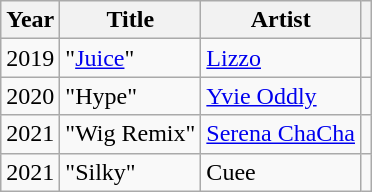<table class="wikitable">
<tr>
<th>Year</th>
<th>Title</th>
<th>Artist</th>
<th></th>
</tr>
<tr>
<td>2019</td>
<td>"<a href='#'>Juice</a>"</td>
<td><a href='#'>Lizzo</a></td>
<td></td>
</tr>
<tr>
<td>2020</td>
<td>"Hype"</td>
<td><a href='#'>Yvie Oddly</a></td>
<td></td>
</tr>
<tr>
<td>2021</td>
<td>"Wig Remix"</td>
<td><a href='#'>Serena ChaCha</a></td>
<td></td>
</tr>
<tr>
<td>2021</td>
<td>"Silky"</td>
<td>Cuee</td>
<td></td>
</tr>
</table>
